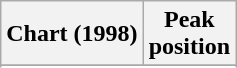<table class="wikitable sortable">
<tr>
<th align="left">Chart (1998)</th>
<th align="center">Peak<br>position</th>
</tr>
<tr>
</tr>
<tr>
</tr>
</table>
